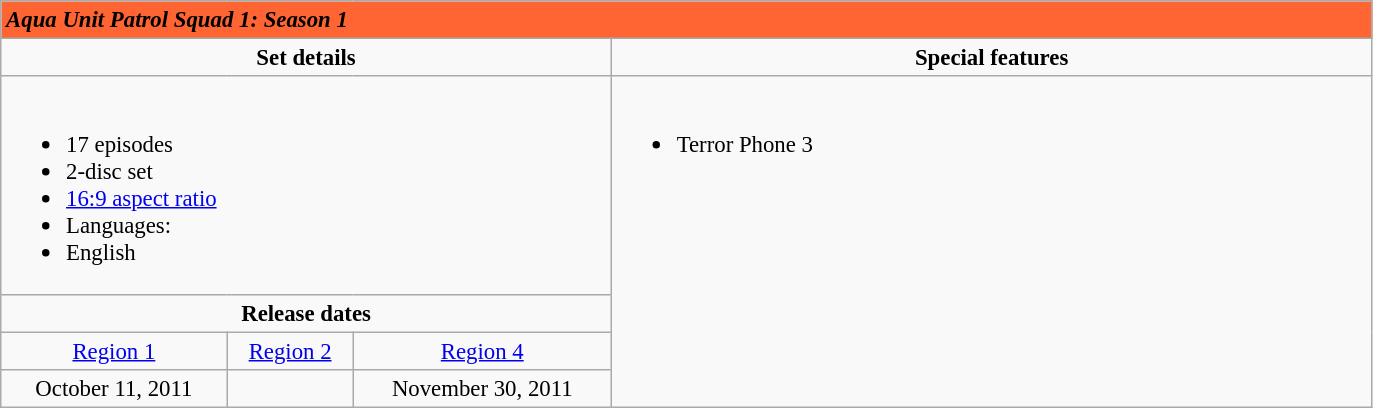<table class="wikitable" style="font-size:95%;">
<tr>
<td colspan="5" style="background:#fe6532"><strong><em>Aqua Unit Patrol Squad 1: Season 1</em></strong></td>
</tr>
<tr valign="top">
<td style="text-align:center; width:400px;" colspan="3"><strong>Set details</strong></td>
<td style="width:300px; text-align:center;"><strong>Special features</strong></td>
</tr>
<tr valign="top">
<td colspan="3"  style="text-align:left; width:200px;"><br><ul><li>17 episodes</li><li>2-disc set</li><li><a href='#'>16:9 aspect ratio</a></li><li>Languages:</li><li>English</li></ul></td>
<td rowspan="4"  style="text-align:left; width:500px;"><br><ul><li>Terror Phone 3</li></ul></td>
</tr>
<tr>
<td colspan="3" style="text-align:center;"><strong>Release dates</strong></td>
</tr>
<tr>
<td style="text-align:center;"><a href='#'>Region 1</a></td>
<td style="text-align:center;"><a href='#'>Region 2</a></td>
<td style="text-align:center;"><a href='#'>Region 4</a></td>
</tr>
<tr>
<td style="text-align:center;">October 11, 2011</td>
<td></td>
<td style="text-align:center;">November 30, 2011</td>
</tr>
</table>
